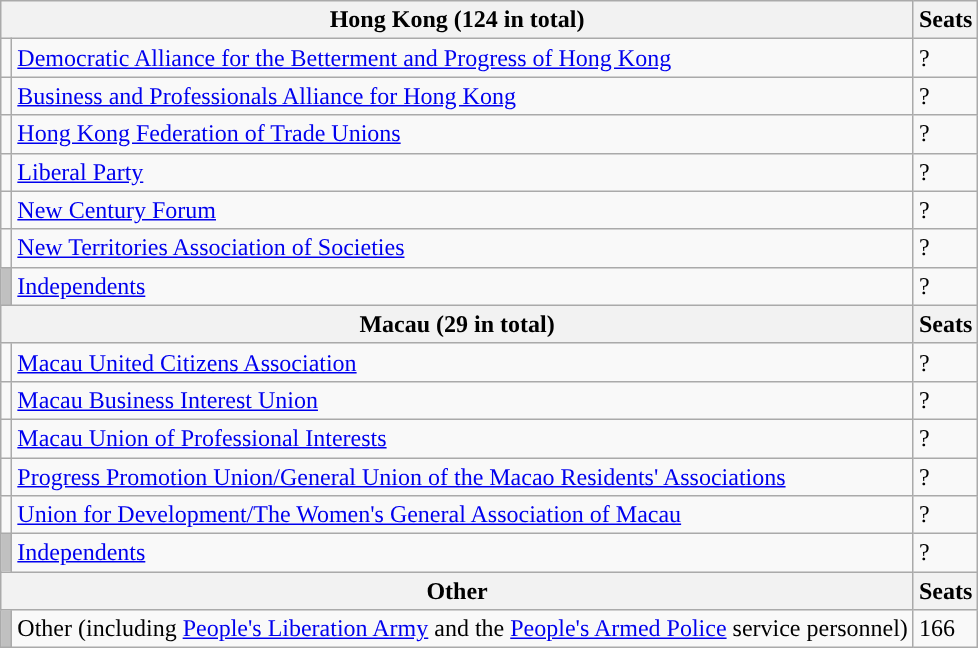<table class="wikitable">
<tr>
<th colspan="2">Hong Kong (124 in total)</th>
<th>Seats</th>
</tr>
<tr>
<td style="background: "></td>
<td><a href='#'>Democratic Alliance for the Betterment and Progress of Hong Kong</a></td>
<td>?</td>
</tr>
<tr>
<td style="background: "></td>
<td><a href='#'>Business and Professionals Alliance for Hong Kong</a></td>
<td>?</td>
</tr>
<tr>
<td style="background: "></td>
<td><a href='#'>Hong Kong Federation of Trade Unions</a></td>
<td>?</td>
</tr>
<tr>
<td style="background: "></td>
<td><a href='#'>Liberal Party</a></td>
<td>?</td>
</tr>
<tr>
<td style="background: "></td>
<td><a href='#'>New Century Forum</a></td>
<td>?</td>
</tr>
<tr>
<td style="background: "></td>
<td><a href='#'>New Territories Association of Societies</a></td>
<td>?</td>
</tr>
<tr>
<td style="background: #C0C0C0"></td>
<td><a href='#'>Independents</a></td>
<td>?</td>
</tr>
<tr>
<th colspan="2">Macau (29 in total)</th>
<th>Seats</th>
</tr>
<tr>
<td style="background: "></td>
<td><a href='#'>Macau United Citizens Association</a></td>
<td>?</td>
</tr>
<tr>
<td style="background: "></td>
<td><a href='#'>Macau Business Interest Union</a></td>
<td>?</td>
</tr>
<tr>
<td style="background: "></td>
<td><a href='#'>Macau Union of Professional Interests</a></td>
<td>?</td>
</tr>
<tr>
<td style="background: "></td>
<td><a href='#'>Progress Promotion Union/General Union of the Macao Residents' Associations</a></td>
<td>?</td>
</tr>
<tr>
<td style="background: "></td>
<td><a href='#'>Union for Development/The Women's General Association of Macau</a></td>
<td>?</td>
</tr>
<tr>
<td style="background: #C0C0C0"></td>
<td><a href='#'>Independents</a></td>
<td>?</td>
</tr>
<tr>
<th colspan="2">Other</th>
<th>Seats</th>
</tr>
<tr>
<td style="background: #C0C0C0"></td>
<td>Other (including <a href='#'>People's Liberation Army</a> and the <a href='#'>People's Armed Police</a> service personnel)</td>
<td>166</td>
</tr>
</table>
